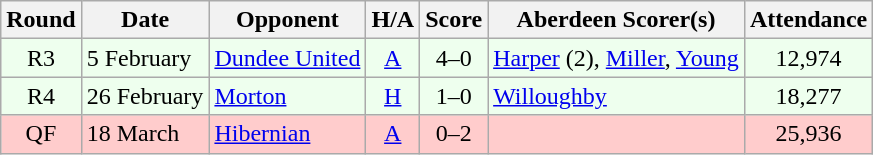<table class="wikitable" style="text-align:center">
<tr>
<th>Round</th>
<th>Date</th>
<th>Opponent</th>
<th>H/A</th>
<th>Score</th>
<th>Aberdeen Scorer(s)</th>
<th>Attendance</th>
</tr>
<tr bgcolor=#EEFFEE>
<td>R3</td>
<td align=left>5 February</td>
<td align=left><a href='#'>Dundee United</a></td>
<td><a href='#'>A</a></td>
<td>4–0</td>
<td align=left><a href='#'>Harper</a> (2), <a href='#'>Miller</a>, <a href='#'>Young</a></td>
<td>12,974</td>
</tr>
<tr bgcolor=#EEFFEE>
<td>R4</td>
<td align=left>26 February</td>
<td align=left><a href='#'>Morton</a></td>
<td><a href='#'>H</a></td>
<td>1–0</td>
<td align=left><a href='#'>Willoughby</a></td>
<td>18,277</td>
</tr>
<tr bgcolor=#FFCCCC>
<td>QF</td>
<td align=left>18 March</td>
<td align=left><a href='#'>Hibernian</a></td>
<td><a href='#'>A</a></td>
<td>0–2</td>
<td align=left></td>
<td>25,936</td>
</tr>
</table>
